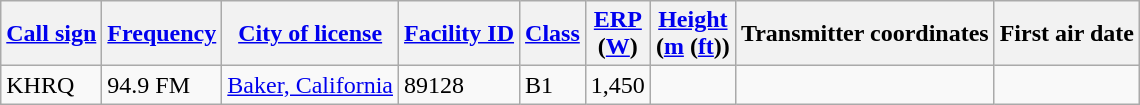<table class="wikitable sortable">
<tr>
<th><a href='#'>Call sign</a></th>
<th data-sort-type="number"><a href='#'>Frequency</a></th>
<th><a href='#'>City of license</a></th>
<th><a href='#'>Facility ID</a></th>
<th><a href='#'>Class</a></th>
<th data-sort-type="number"><a href='#'>ERP</a><br>(<a href='#'>W</a>)</th>
<th data-sort-type="number"><a href='#'>Height</a><br>(<a href='#'>m</a> (<a href='#'>ft</a>))</th>
<th class="unsortable">Transmitter coordinates</th>
<th class="unsortable">First air date</th>
</tr>
<tr>
<td>KHRQ</td>
<td>94.9 FM</td>
<td><a href='#'>Baker, California</a></td>
<td>89128</td>
<td>B1</td>
<td>1,450</td>
<td></td>
<td></td>
<td></td>
</tr>
</table>
